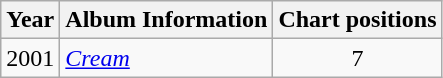<table class="wikitable">
<tr>
<th rowspan="1">Year</th>
<th rowspan="1">Album Information</th>
<th colspan="1">Chart positions</th>
</tr>
<tr>
<td align="center">2001</td>
<td><em><a href='#'>Cream</a></em><br></td>
<td align="center">7</td>
</tr>
</table>
